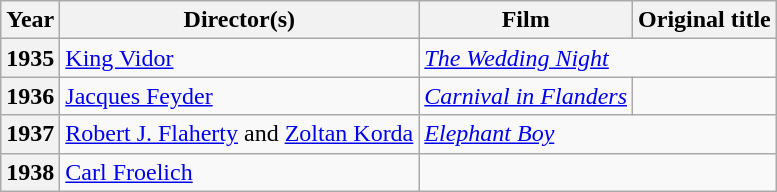<table class="wikitable">
<tr>
<th>Year</th>
<th>Director(s)</th>
<th>Film</th>
<th>Original title</th>
</tr>
<tr>
<th>1935</th>
<td><a href='#'>King Vidor</a></td>
<td colspan="2"><em><a href='#'>The Wedding Night</a></em></td>
</tr>
<tr>
<th>1936</th>
<td><a href='#'>Jacques Feyder</a></td>
<td><em><a href='#'>Carnival in Flanders</a></em></td>
<td></td>
</tr>
<tr>
<th>1937</th>
<td><a href='#'>Robert J. Flaherty</a> and <a href='#'>Zoltan Korda</a></td>
<td colspan="2"><em><a href='#'>Elephant Boy</a></em></td>
</tr>
<tr>
<th>1938</th>
<td><a href='#'>Carl Froelich</a></td>
<td colspan="2"></td>
</tr>
</table>
